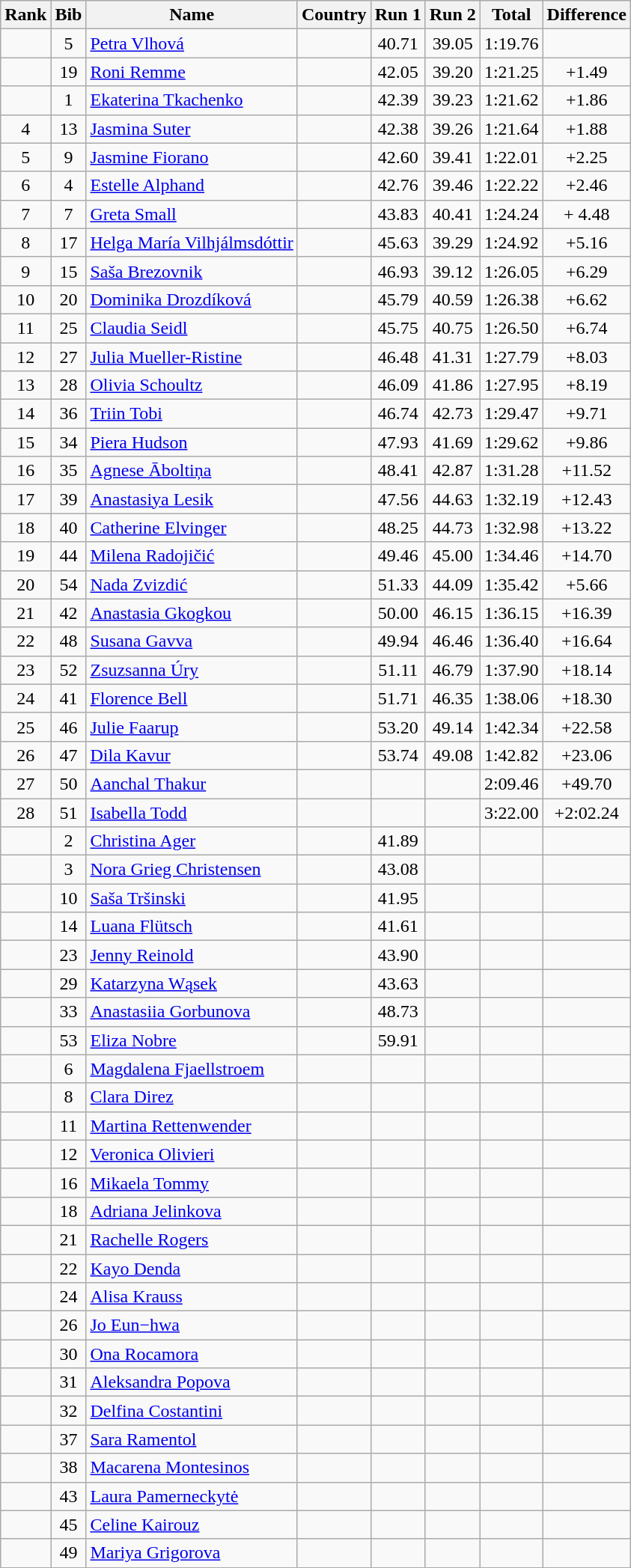<table class="wikitable sortable" style="text-align:center">
<tr>
<th>Rank</th>
<th>Bib</th>
<th>Name</th>
<th>Country</th>
<th>Run 1</th>
<th>Run 2</th>
<th>Total</th>
<th>Difference</th>
</tr>
<tr>
<td></td>
<td>5</td>
<td align=left><a href='#'>Petra Vlhová</a></td>
<td align=left></td>
<td>40.71</td>
<td>39.05</td>
<td>1:19.76</td>
<td></td>
</tr>
<tr>
<td></td>
<td>19</td>
<td align=left><a href='#'>Roni Remme</a></td>
<td align=left></td>
<td>42.05</td>
<td>39.20</td>
<td>1:21.25</td>
<td>+1.49</td>
</tr>
<tr>
<td></td>
<td>1</td>
<td align=left><a href='#'>Ekaterina Tkachenko</a></td>
<td align=left></td>
<td>42.39</td>
<td>39.23</td>
<td>1:21.62</td>
<td>+1.86</td>
</tr>
<tr>
<td>4</td>
<td>13</td>
<td align=left><a href='#'>Jasmina Suter</a></td>
<td align=left></td>
<td>42.38</td>
<td>39.26</td>
<td>1:21.64</td>
<td>+1.88</td>
</tr>
<tr>
<td>5</td>
<td>9</td>
<td align=left><a href='#'>Jasmine Fiorano</a></td>
<td align=left></td>
<td>42.60</td>
<td>39.41</td>
<td>1:22.01</td>
<td>+2.25</td>
</tr>
<tr>
<td>6</td>
<td>4</td>
<td align=left><a href='#'>Estelle Alphand</a></td>
<td align=left></td>
<td>42.76</td>
<td>39.46</td>
<td>1:22.22</td>
<td>+2.46</td>
</tr>
<tr>
<td>7</td>
<td>7</td>
<td align=left><a href='#'>Greta Small</a></td>
<td align=left></td>
<td>43.83</td>
<td>40.41</td>
<td>1:24.24</td>
<td>+ 4.48</td>
</tr>
<tr>
<td>8</td>
<td>17</td>
<td align=left><a href='#'>Helga María Vilhjálmsdóttir</a></td>
<td align=left></td>
<td>45.63</td>
<td>39.29</td>
<td>1:24.92</td>
<td>+5.16</td>
</tr>
<tr>
<td>9</td>
<td>15</td>
<td align=left><a href='#'>Saša Brezovnik</a></td>
<td align=left></td>
<td>46.93</td>
<td>39.12</td>
<td>1:26.05</td>
<td>+6.29</td>
</tr>
<tr>
<td>10</td>
<td>20</td>
<td align=left><a href='#'>Dominika Drozdíková</a></td>
<td align=left></td>
<td>45.79</td>
<td>40.59</td>
<td>1:26.38</td>
<td>+6.62</td>
</tr>
<tr>
<td>11</td>
<td>25</td>
<td align=left><a href='#'>Claudia Seidl</a></td>
<td align=left></td>
<td>45.75</td>
<td>40.75</td>
<td>1:26.50</td>
<td>+6.74</td>
</tr>
<tr>
<td>12</td>
<td>27</td>
<td align=left><a href='#'>Julia Mueller-Ristine</a></td>
<td align=left></td>
<td>46.48</td>
<td>41.31</td>
<td>1:27.79</td>
<td>+8.03</td>
</tr>
<tr>
<td>13</td>
<td>28</td>
<td align=left><a href='#'>Olivia Schoultz</a></td>
<td align=left></td>
<td>46.09</td>
<td>41.86</td>
<td>1:27.95</td>
<td>+8.19</td>
</tr>
<tr>
<td>14</td>
<td>36</td>
<td align=left><a href='#'>Triin Tobi</a></td>
<td align=left></td>
<td>46.74</td>
<td>42.73</td>
<td>1:29.47</td>
<td>+9.71</td>
</tr>
<tr>
<td>15</td>
<td>34</td>
<td align=left><a href='#'>Piera Hudson</a></td>
<td align=left></td>
<td>47.93</td>
<td>41.69</td>
<td>1:29.62</td>
<td>+9.86</td>
</tr>
<tr>
<td>16</td>
<td>35</td>
<td align=left><a href='#'>Agnese Āboltiņa</a></td>
<td align=left></td>
<td>48.41</td>
<td>42.87</td>
<td>1:31.28</td>
<td>+11.52</td>
</tr>
<tr>
<td>17</td>
<td>39</td>
<td align=left><a href='#'>Anastasiya Lesik</a></td>
<td align=left></td>
<td>47.56</td>
<td>44.63</td>
<td>1:32.19</td>
<td>+12.43</td>
</tr>
<tr>
<td>18</td>
<td>40</td>
<td align=left><a href='#'>Catherine Elvinger</a></td>
<td align=left></td>
<td>48.25</td>
<td>44.73</td>
<td>1:32.98</td>
<td>+13.22</td>
</tr>
<tr>
<td>19</td>
<td>44</td>
<td align=left><a href='#'>Milena Radojičić</a></td>
<td align=left></td>
<td>49.46</td>
<td>45.00</td>
<td>1:34.46</td>
<td>+14.70</td>
</tr>
<tr>
<td>20</td>
<td>54</td>
<td align=left><a href='#'>Nada Zvizdić</a></td>
<td align=left></td>
<td>51.33</td>
<td>44.09</td>
<td>1:35.42</td>
<td>+5.66</td>
</tr>
<tr>
<td>21</td>
<td>42</td>
<td align=left><a href='#'>Anastasia Gkogkou</a></td>
<td align=left></td>
<td>50.00</td>
<td>46.15</td>
<td>1:36.15</td>
<td>+16.39</td>
</tr>
<tr>
<td>22</td>
<td>48</td>
<td align=left><a href='#'>Susana Gavva</a></td>
<td align=left></td>
<td>49.94</td>
<td>46.46</td>
<td>1:36.40</td>
<td>+16.64</td>
</tr>
<tr>
<td>23</td>
<td>52</td>
<td align=left><a href='#'>Zsuzsanna Úry</a></td>
<td align=left></td>
<td>51.11</td>
<td>46.79</td>
<td>1:37.90</td>
<td>+18.14</td>
</tr>
<tr>
<td>24</td>
<td>41</td>
<td align=left><a href='#'>Florence Bell</a></td>
<td align=left></td>
<td>51.71</td>
<td>46.35</td>
<td>1:38.06</td>
<td>+18.30</td>
</tr>
<tr>
<td>25</td>
<td>46</td>
<td align=left><a href='#'>Julie Faarup</a></td>
<td align=left></td>
<td>53.20</td>
<td>49.14</td>
<td>1:42.34</td>
<td>+22.58</td>
</tr>
<tr>
<td>26</td>
<td>47</td>
<td align=left><a href='#'>Dila Kavur</a></td>
<td align=left></td>
<td>53.74</td>
<td>49.08</td>
<td>1:42.82</td>
<td>+23.06</td>
</tr>
<tr>
<td>27</td>
<td>50</td>
<td align=left><a href='#'>Aanchal Thakur</a></td>
<td align=left></td>
<td></td>
<td></td>
<td>2:09.46</td>
<td>+49.70</td>
</tr>
<tr>
<td>28</td>
<td>51</td>
<td align=left><a href='#'>Isabella Todd</a></td>
<td align=left></td>
<td></td>
<td></td>
<td>3:22.00</td>
<td>+2:02.24</td>
</tr>
<tr>
<td></td>
<td>2</td>
<td align=left><a href='#'>Christina Ager</a></td>
<td align=left></td>
<td>41.89</td>
<td></td>
<td></td>
<td></td>
</tr>
<tr>
<td></td>
<td>3</td>
<td align=left><a href='#'>Nora Grieg Christensen</a></td>
<td align=left></td>
<td>43.08</td>
<td></td>
<td></td>
<td></td>
</tr>
<tr>
<td></td>
<td>10</td>
<td align=left><a href='#'>Saša Tršinski</a></td>
<td align=left></td>
<td>41.95</td>
<td></td>
<td></td>
<td></td>
</tr>
<tr>
<td></td>
<td>14</td>
<td align=left><a href='#'>Luana Flütsch</a></td>
<td align=left></td>
<td>41.61</td>
<td></td>
<td></td>
<td></td>
</tr>
<tr>
<td></td>
<td>23</td>
<td align=left><a href='#'>Jenny Reinold</a></td>
<td align=left></td>
<td>43.90</td>
<td></td>
<td></td>
<td></td>
</tr>
<tr>
<td></td>
<td>29</td>
<td align=left><a href='#'>Katarzyna Wąsek</a></td>
<td align=left></td>
<td>43.63</td>
<td></td>
<td></td>
<td></td>
</tr>
<tr>
<td></td>
<td>33</td>
<td align=left><a href='#'>Anastasiia Gorbunova</a></td>
<td align=left></td>
<td>48.73</td>
<td></td>
<td></td>
<td></td>
</tr>
<tr>
<td></td>
<td>53</td>
<td align=left><a href='#'>Eliza Nobre</a></td>
<td align=left></td>
<td>59.91</td>
<td></td>
<td></td>
<td></td>
</tr>
<tr>
<td></td>
<td>6</td>
<td align=left><a href='#'>Magdalena Fjaellstroem</a></td>
<td align=left></td>
<td></td>
<td></td>
<td></td>
<td></td>
</tr>
<tr>
<td></td>
<td>8</td>
<td align=left><a href='#'>Clara Direz</a></td>
<td align=left></td>
<td></td>
<td></td>
<td></td>
<td></td>
</tr>
<tr>
<td></td>
<td>11</td>
<td align=left><a href='#'>Martina Rettenwender</a></td>
<td align=left></td>
<td></td>
<td></td>
<td></td>
<td></td>
</tr>
<tr>
<td></td>
<td>12</td>
<td align=left><a href='#'>Veronica Olivieri</a></td>
<td align=left></td>
<td></td>
<td></td>
<td></td>
<td></td>
</tr>
<tr>
<td></td>
<td>16</td>
<td align=left><a href='#'>Mikaela Tommy</a></td>
<td align=left></td>
<td></td>
<td></td>
<td></td>
<td></td>
</tr>
<tr>
<td></td>
<td>18</td>
<td align=left><a href='#'>Adriana Jelinkova</a></td>
<td align=left></td>
<td></td>
<td></td>
<td></td>
<td></td>
</tr>
<tr>
<td></td>
<td>21</td>
<td align=left><a href='#'>Rachelle Rogers</a></td>
<td align=left></td>
<td></td>
<td></td>
<td></td>
<td></td>
</tr>
<tr>
<td></td>
<td>22</td>
<td align=left><a href='#'>Kayo Denda</a></td>
<td align=left></td>
<td></td>
<td></td>
<td></td>
<td></td>
</tr>
<tr>
<td></td>
<td>24</td>
<td align=left><a href='#'>Alisa Krauss</a></td>
<td align=left></td>
<td></td>
<td></td>
<td></td>
<td></td>
</tr>
<tr>
<td></td>
<td>26</td>
<td align=left><a href='#'>Jo Eun−hwa</a></td>
<td align=left></td>
<td></td>
<td></td>
<td></td>
<td></td>
</tr>
<tr>
<td></td>
<td>30</td>
<td align=left><a href='#'>Ona Rocamora</a></td>
<td align=left></td>
<td></td>
<td></td>
<td></td>
<td></td>
</tr>
<tr>
<td></td>
<td>31</td>
<td align=left><a href='#'>Aleksandra Popova</a></td>
<td align=left></td>
<td></td>
<td></td>
<td></td>
<td></td>
</tr>
<tr>
<td></td>
<td>32</td>
<td align=left><a href='#'>Delfina Costantini</a></td>
<td align=left></td>
<td></td>
<td></td>
<td></td>
<td></td>
</tr>
<tr>
<td></td>
<td>37</td>
<td align=left><a href='#'>Sara Ramentol</a></td>
<td align=left></td>
<td></td>
<td></td>
<td></td>
<td></td>
</tr>
<tr>
<td></td>
<td>38</td>
<td align=left><a href='#'>Macarena Montesinos</a></td>
<td align=left></td>
<td></td>
<td></td>
<td></td>
<td></td>
</tr>
<tr>
<td></td>
<td>43</td>
<td align=left><a href='#'>Laura Pamerneckytė</a></td>
<td align=left></td>
<td></td>
<td></td>
<td></td>
<td></td>
</tr>
<tr>
<td></td>
<td>45</td>
<td align=left><a href='#'>Celine Kairouz</a></td>
<td align=left></td>
<td></td>
<td></td>
<td></td>
<td></td>
</tr>
<tr>
<td></td>
<td>49</td>
<td align=left><a href='#'>Mariya Grigorova</a></td>
<td align=left></td>
<td></td>
<td></td>
<td></td>
<td></td>
</tr>
</table>
